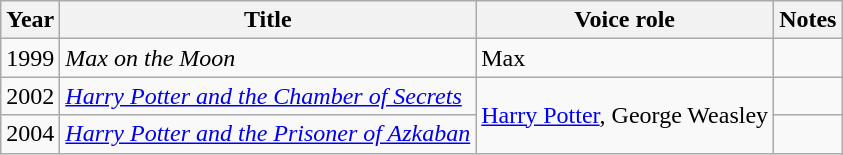<table class="wikitable">
<tr>
<th>Year</th>
<th>Title</th>
<th>Voice role</th>
<th>Notes</th>
</tr>
<tr>
<td>1999</td>
<td><em>Max on the Moon</em></td>
<td>Max</td>
<td></td>
</tr>
<tr>
<td>2002</td>
<td><em><a href='#'>Harry Potter and the Chamber of Secrets</a></em></td>
<td rowspan="2"><a href='#'>Harry Potter</a>, George Weasley</td>
<td></td>
</tr>
<tr>
<td>2004</td>
<td><em><a href='#'>Harry Potter and the Prisoner of Azkaban</a></em></td>
<td></td>
</tr>
</table>
